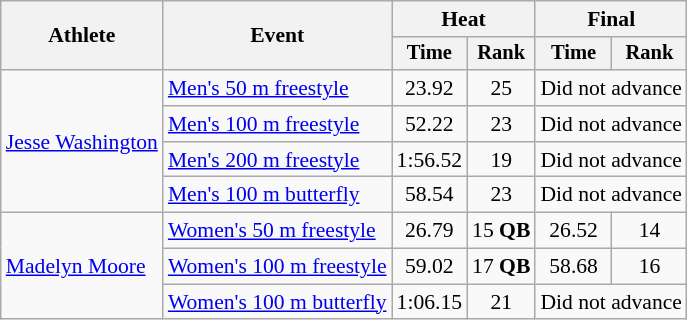<table class=wikitable style="font-size:90%">
<tr>
<th rowspan="2">Athlete</th>
<th rowspan="2">Event</th>
<th colspan="2">Heat</th>
<th colspan="2">Final</th>
</tr>
<tr style="font-size:95%">
<th>Time</th>
<th>Rank</th>
<th>Time</th>
<th>Rank</th>
</tr>
<tr align=center>
<td align=left rowspan="4"><a href='#'>Jesse Washington</a></td>
<td align=left><a href='#'>Men's 50 m freestyle</a></td>
<td>23.92</td>
<td>25</td>
<td colspan="2">Did not advance</td>
</tr>
<tr align=center>
<td align=left><a href='#'>Men's 100 m freestyle</a></td>
<td>52.22</td>
<td>23</td>
<td colspan="2">Did not advance</td>
</tr>
<tr align=center>
<td align=left><a href='#'>Men's 200 m freestyle</a></td>
<td>1:56.52</td>
<td>19</td>
<td colspan="2">Did not advance</td>
</tr>
<tr align=center>
<td align=left><a href='#'>Men's 100 m butterfly</a></td>
<td>58.54</td>
<td>23</td>
<td colspan="2">Did not advance</td>
</tr>
<tr align=center>
<td align=left rowspan="3"><a href='#'>Madelyn Moore</a></td>
<td align=left><a href='#'>Women's 50 m freestyle</a></td>
<td>26.79</td>
<td>15 <strong>QB</strong></td>
<td>26.52</td>
<td>14</td>
</tr>
<tr align=center>
<td align=left><a href='#'>Women's 100 m freestyle</a></td>
<td>59.02</td>
<td>17 <strong>QB</strong></td>
<td>58.68</td>
<td>16</td>
</tr>
<tr align=center>
<td align=left><a href='#'>Women's 100 m butterfly</a></td>
<td>1:06.15</td>
<td>21</td>
<td colspan="2">Did not advance</td>
</tr>
</table>
